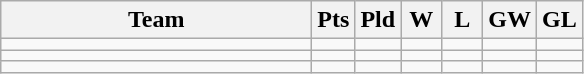<table class="wikitable" style="text-align:center">
<tr>
<th width=200>Team</th>
<th width=20>Pts</th>
<th width=20>Pld</th>
<th width=20>W</th>
<th width=20>L</th>
<th width=20>GW</th>
<th width=20>GL</th>
</tr>
<tr>
<td style="text-align:left;"></td>
<td></td>
<td></td>
<td></td>
<td></td>
<td></td>
<td></td>
</tr>
<tr>
<td style="text-align:left;"></td>
<td></td>
<td></td>
<td></td>
<td></td>
<td></td>
<td></td>
</tr>
<tr>
<td style="text-align:left;"></td>
<td></td>
<td></td>
<td></td>
<td></td>
<td></td>
<td></td>
</tr>
</table>
